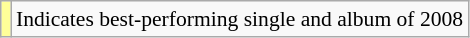<table class="wikitable" style="font-size:90%;">
<tr>
<td style="background-color:#FFFF99"></td>
<td>Indicates best-performing single and album of 2008</td>
</tr>
</table>
